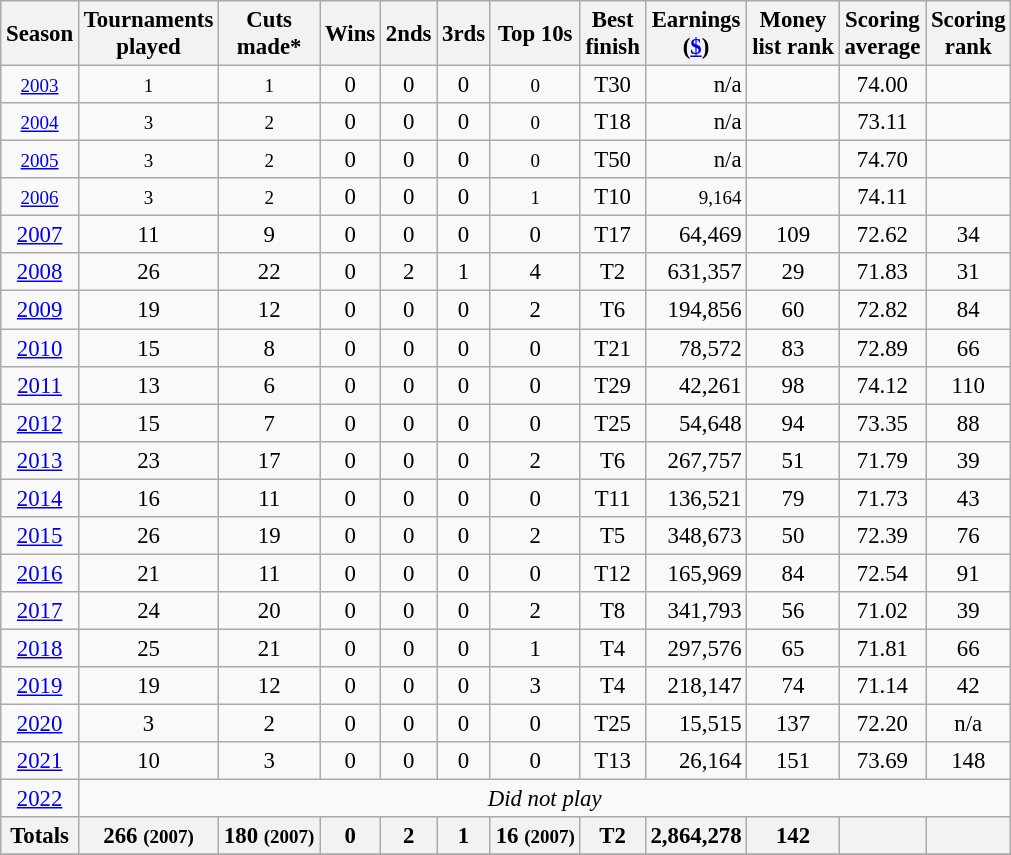<table class="wikitable" style="text-align:center; font-size: 95%;">
<tr>
<th>Season</th>
<th>Tournaments<br>played</th>
<th>Cuts<br>made*</th>
<th>Wins</th>
<th>2nds</th>
<th>3rds</th>
<th>Top 10s</th>
<th>Best<br>finish</th>
<th>Earnings<br>(<a href='#'>$</a>)</th>
<th>Money<br>list rank</th>
<th>Scoring<br>average</th>
<th>Scoring<br>rank</th>
</tr>
<tr>
<td><small><a href='#'>2003</a></small></td>
<td><small>1</small></td>
<td><small>1</small></td>
<td>0</td>
<td>0</td>
<td>0</td>
<td><small>0</small></td>
<td>T30</td>
<td align="right">n/a</td>
<td></td>
<td>74.00</td>
<td></td>
</tr>
<tr>
<td><small><a href='#'>2004</a></small></td>
<td><small>3</small></td>
<td><small>2</small></td>
<td>0</td>
<td>0</td>
<td>0</td>
<td><small>0</small></td>
<td>T18</td>
<td align="right">n/a</td>
<td></td>
<td>73.11</td>
<td></td>
</tr>
<tr>
<td><small><a href='#'>2005</a></small></td>
<td><small>3</small></td>
<td><small>2</small></td>
<td>0</td>
<td>0</td>
<td>0</td>
<td><small>0</small></td>
<td>T50</td>
<td align="right">n/a</td>
<td></td>
<td>74.70</td>
<td></td>
</tr>
<tr>
<td><small><a href='#'>2006</a></small></td>
<td><small>3</small></td>
<td><small>2</small></td>
<td>0</td>
<td>0</td>
<td>0</td>
<td><small>1</small></td>
<td>T10</td>
<td align="right"><small>9,164</small></td>
<td></td>
<td>74.11</td>
<td></td>
</tr>
<tr>
<td><a href='#'>2007</a></td>
<td>11</td>
<td>9</td>
<td>0</td>
<td>0</td>
<td>0</td>
<td>0</td>
<td>T17</td>
<td align="right">64,469</td>
<td>109</td>
<td>72.62</td>
<td>34</td>
</tr>
<tr>
<td><a href='#'>2008</a></td>
<td>26</td>
<td>22</td>
<td>0</td>
<td>2</td>
<td>1</td>
<td>4</td>
<td>T2</td>
<td align="right">631,357</td>
<td>29</td>
<td>71.83</td>
<td>31</td>
</tr>
<tr>
<td><a href='#'>2009</a></td>
<td>19</td>
<td>12</td>
<td>0</td>
<td>0</td>
<td>0</td>
<td>2</td>
<td>T6</td>
<td align="right">194,856</td>
<td>60</td>
<td>72.82</td>
<td>84</td>
</tr>
<tr>
<td><a href='#'>2010</a></td>
<td>15</td>
<td>8</td>
<td>0</td>
<td>0</td>
<td>0</td>
<td>0</td>
<td>T21</td>
<td align="right">78,572</td>
<td>83</td>
<td>72.89</td>
<td>66</td>
</tr>
<tr>
<td><a href='#'>2011</a></td>
<td>13</td>
<td>6</td>
<td>0</td>
<td>0</td>
<td>0</td>
<td>0</td>
<td>T29</td>
<td align="right">42,261</td>
<td>98</td>
<td>74.12</td>
<td>110</td>
</tr>
<tr>
<td><a href='#'>2012</a></td>
<td>15</td>
<td>7</td>
<td>0</td>
<td>0</td>
<td>0</td>
<td>0</td>
<td>T25</td>
<td align="right">54,648</td>
<td>94</td>
<td>73.35</td>
<td>88</td>
</tr>
<tr>
<td><a href='#'>2013</a></td>
<td>23</td>
<td>17</td>
<td>0</td>
<td>0</td>
<td>0</td>
<td>2</td>
<td>T6</td>
<td align="right">267,757</td>
<td>51</td>
<td>71.79</td>
<td>39</td>
</tr>
<tr>
<td><a href='#'>2014</a></td>
<td>16</td>
<td>11</td>
<td>0</td>
<td>0</td>
<td>0</td>
<td>0</td>
<td>T11</td>
<td align="right">136,521</td>
<td>79</td>
<td>71.73</td>
<td>43</td>
</tr>
<tr>
<td><a href='#'>2015</a></td>
<td>26</td>
<td>19</td>
<td>0</td>
<td>0</td>
<td>0</td>
<td>2</td>
<td>T5</td>
<td align="right">348,673</td>
<td>50</td>
<td>72.39</td>
<td>76</td>
</tr>
<tr>
<td><a href='#'>2016</a></td>
<td>21</td>
<td>11</td>
<td>0</td>
<td>0</td>
<td>0</td>
<td>0</td>
<td>T12</td>
<td align=right>165,969</td>
<td>84</td>
<td>72.54</td>
<td>91</td>
</tr>
<tr>
<td><a href='#'>2017</a></td>
<td>24</td>
<td>20</td>
<td>0</td>
<td>0</td>
<td>0</td>
<td>2</td>
<td>T8</td>
<td align=right>341,793</td>
<td>56</td>
<td>71.02</td>
<td>39</td>
</tr>
<tr>
<td><a href='#'>2018</a></td>
<td>25</td>
<td>21</td>
<td>0</td>
<td>0</td>
<td>0</td>
<td>1</td>
<td>T4</td>
<td align=right>297,576</td>
<td>65</td>
<td>71.81</td>
<td>66</td>
</tr>
<tr>
<td><a href='#'>2019</a></td>
<td>19</td>
<td>12</td>
<td>0</td>
<td>0</td>
<td>0</td>
<td>3</td>
<td>T4</td>
<td align=right>218,147</td>
<td>74</td>
<td>71.14</td>
<td>42</td>
</tr>
<tr>
<td><a href='#'>2020</a></td>
<td>3</td>
<td>2</td>
<td>0</td>
<td>0</td>
<td>0</td>
<td>0</td>
<td>T25</td>
<td align=right>15,515</td>
<td>137</td>
<td>72.20</td>
<td>n/a</td>
</tr>
<tr>
<td><a href='#'>2021</a></td>
<td>10</td>
<td>3</td>
<td>0</td>
<td>0</td>
<td>0</td>
<td>0</td>
<td>T13</td>
<td align=right>26,164</td>
<td>151</td>
<td>73.69</td>
<td>148</td>
</tr>
<tr>
<td><a href='#'>2022</a></td>
<td colspan=11><em>Did not play</em></td>
</tr>
<tr>
<th>Totals</th>
<th>266 <small>(2007)</small>  </th>
<th>180 <small>(2007)</small> </th>
<th>0  </th>
<th>2 </th>
<th>1  </th>
<th>16 <small>(2007)</small>  </th>
<th>T2  </th>
<th align=right>2,864,278</th>
<th>142 </th>
<th></th>
<th></th>
</tr>
<tr>
</tr>
</table>
